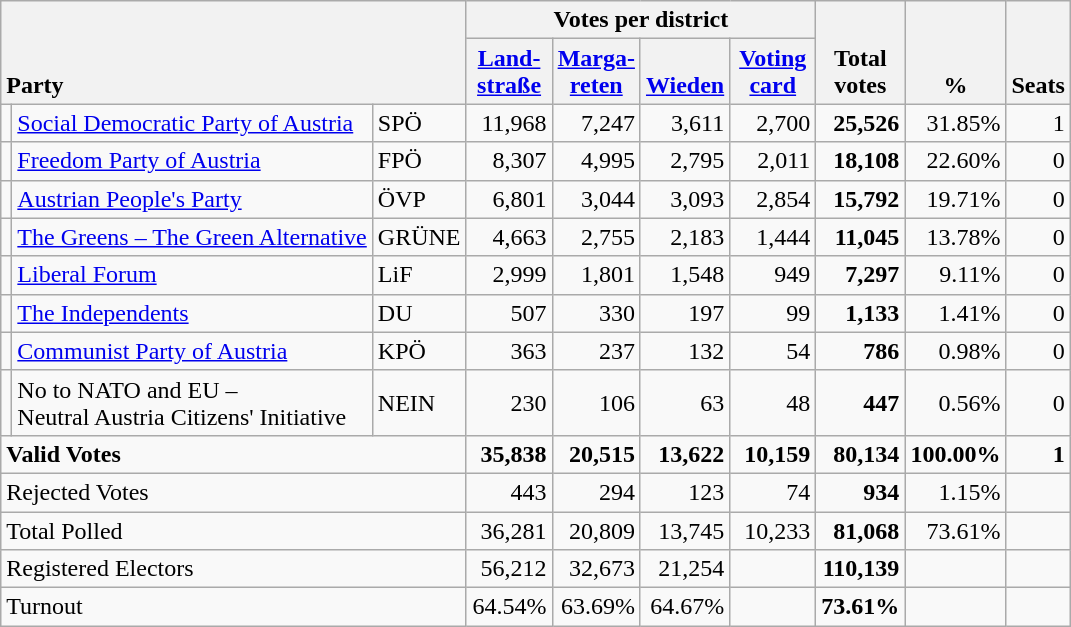<table class="wikitable" border="1" style="text-align:right;">
<tr>
<th style="text-align:left;" valign=bottom rowspan=2 colspan=3>Party</th>
<th colspan=4>Votes per district</th>
<th align=center valign=bottom rowspan=2 width="50">Total<br>votes</th>
<th align=center valign=bottom rowspan=2 width="50">%</th>
<th align=center valign=bottom rowspan=2>Seats</th>
</tr>
<tr>
<th align=center valign=bottom width="50"><a href='#'>Land-<br>straße</a></th>
<th align=center valign=bottom width="50"><a href='#'>Marga-<br>reten</a></th>
<th align=center valign=bottom width="50"><a href='#'>Wieden</a></th>
<th align=center valign=bottom width="50"><a href='#'>Voting<br>card</a></th>
</tr>
<tr>
<td></td>
<td align=left><a href='#'>Social Democratic Party of Austria</a></td>
<td align=left>SPÖ</td>
<td>11,968</td>
<td>7,247</td>
<td>3,611</td>
<td>2,700</td>
<td><strong>25,526</strong></td>
<td>31.85%</td>
<td>1</td>
</tr>
<tr>
<td></td>
<td align=left><a href='#'>Freedom Party of Austria</a></td>
<td align=left>FPÖ</td>
<td>8,307</td>
<td>4,995</td>
<td>2,795</td>
<td>2,011</td>
<td><strong>18,108</strong></td>
<td>22.60%</td>
<td>0</td>
</tr>
<tr>
<td></td>
<td align=left><a href='#'>Austrian People's Party</a></td>
<td align=left>ÖVP</td>
<td>6,801</td>
<td>3,044</td>
<td>3,093</td>
<td>2,854</td>
<td><strong>15,792</strong></td>
<td>19.71%</td>
<td>0</td>
</tr>
<tr>
<td></td>
<td align=left style="white-space: nowrap;"><a href='#'>The Greens – The Green Alternative</a></td>
<td align=left>GRÜNE</td>
<td>4,663</td>
<td>2,755</td>
<td>2,183</td>
<td>1,444</td>
<td><strong>11,045</strong></td>
<td>13.78%</td>
<td>0</td>
</tr>
<tr>
<td></td>
<td align=left><a href='#'>Liberal Forum</a></td>
<td align=left>LiF</td>
<td>2,999</td>
<td>1,801</td>
<td>1,548</td>
<td>949</td>
<td><strong>7,297</strong></td>
<td>9.11%</td>
<td>0</td>
</tr>
<tr>
<td></td>
<td align=left><a href='#'>The Independents</a></td>
<td align=left>DU</td>
<td>507</td>
<td>330</td>
<td>197</td>
<td>99</td>
<td><strong>1,133</strong></td>
<td>1.41%</td>
<td>0</td>
</tr>
<tr>
<td></td>
<td align=left><a href='#'>Communist Party of Austria</a></td>
<td align=left>KPÖ</td>
<td>363</td>
<td>237</td>
<td>132</td>
<td>54</td>
<td><strong>786</strong></td>
<td>0.98%</td>
<td>0</td>
</tr>
<tr>
<td></td>
<td align=left>No to NATO and EU –<br>Neutral Austria Citizens' Initiative</td>
<td align=left>NEIN</td>
<td>230</td>
<td>106</td>
<td>63</td>
<td>48</td>
<td><strong>447</strong></td>
<td>0.56%</td>
<td>0</td>
</tr>
<tr style="font-weight:bold">
<td align=left colspan=3>Valid Votes</td>
<td>35,838</td>
<td>20,515</td>
<td>13,622</td>
<td>10,159</td>
<td>80,134</td>
<td>100.00%</td>
<td>1</td>
</tr>
<tr>
<td align=left colspan=3>Rejected Votes</td>
<td>443</td>
<td>294</td>
<td>123</td>
<td>74</td>
<td><strong>934</strong></td>
<td>1.15%</td>
<td></td>
</tr>
<tr>
<td align=left colspan=3>Total Polled</td>
<td>36,281</td>
<td>20,809</td>
<td>13,745</td>
<td>10,233</td>
<td><strong>81,068</strong></td>
<td>73.61%</td>
<td></td>
</tr>
<tr>
<td align=left colspan=3>Registered Electors</td>
<td>56,212</td>
<td>32,673</td>
<td>21,254</td>
<td></td>
<td><strong>110,139</strong></td>
<td></td>
<td></td>
</tr>
<tr>
<td align=left colspan=3>Turnout</td>
<td>64.54%</td>
<td>63.69%</td>
<td>64.67%</td>
<td></td>
<td><strong>73.61%</strong></td>
<td></td>
<td></td>
</tr>
</table>
